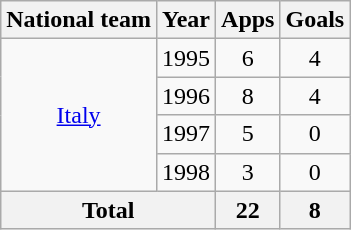<table class="wikitable" style="text-align:center">
<tr>
<th>National team</th>
<th>Year</th>
<th>Apps</th>
<th>Goals</th>
</tr>
<tr>
<td rowspan="4"><a href='#'>Italy</a></td>
<td>1995</td>
<td>6</td>
<td>4</td>
</tr>
<tr>
<td>1996</td>
<td>8</td>
<td>4</td>
</tr>
<tr>
<td>1997</td>
<td>5</td>
<td>0</td>
</tr>
<tr>
<td>1998</td>
<td>3</td>
<td>0</td>
</tr>
<tr>
<th colspan="2">Total</th>
<th>22</th>
<th>8</th>
</tr>
</table>
